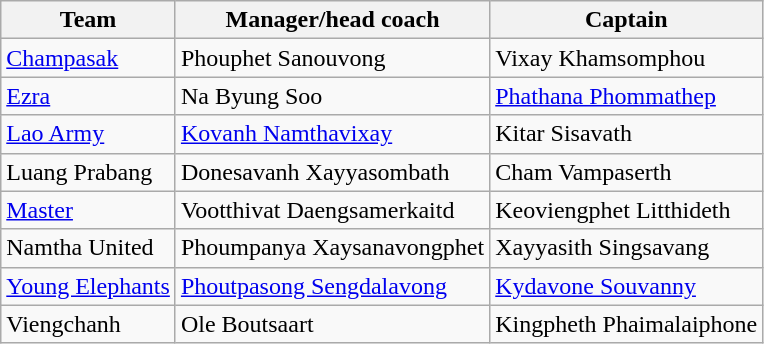<table class="wikitable sortable" style="text-align: left;">
<tr>
<th>Team</th>
<th>Manager/head coach</th>
<th>Captain</th>
</tr>
<tr>
<td><a href='#'>Champasak</a></td>
<td> Phouphet Sanouvong</td>
<td> Vixay Khamsomphou</td>
</tr>
<tr>
<td><a href='#'>Ezra</a></td>
<td> Na Byung Soo</td>
<td> <a href='#'>Phathana Phommathep</a></td>
</tr>
<tr>
<td><a href='#'>Lao Army</a></td>
<td> <a href='#'>Kovanh Namthavixay</a></td>
<td> Kitar Sisavath</td>
</tr>
<tr>
<td>Luang Prabang</td>
<td> Donesavanh Xayyasombath</td>
<td> Cham Vampaserth</td>
</tr>
<tr>
<td><a href='#'>Master</a></td>
<td> Vootthivat Daengsamerkaitd</td>
<td> Keoviengphet Litthideth</td>
</tr>
<tr>
<td>Namtha United</td>
<td> Phoumpanya Xaysanavongphet</td>
<td> Xayyasith Singsavang</td>
</tr>
<tr>
<td><a href='#'>Young Elephants</a></td>
<td> <a href='#'>Phoutpasong Sengdalavong</a></td>
<td> <a href='#'>Kydavone Souvanny</a></td>
</tr>
<tr>
<td>Viengchanh</td>
<td> Ole Boutsaart</td>
<td> Kingpheth Phaimalaiphone</td>
</tr>
</table>
